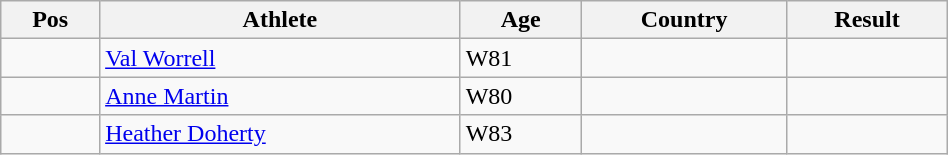<table class="wikitable"  style="text-align:center; width:50%;">
<tr>
<th>Pos</th>
<th>Athlete</th>
<th>Age</th>
<th>Country</th>
<th>Result</th>
</tr>
<tr>
<td align=center></td>
<td align=left><a href='#'>Val Worrell</a></td>
<td align=left>W81</td>
<td align=left></td>
<td></td>
</tr>
<tr>
<td align=center></td>
<td align=left><a href='#'>Anne Martin</a></td>
<td align=left>W80</td>
<td align=left></td>
<td></td>
</tr>
<tr>
<td align=center></td>
<td align=left><a href='#'>Heather Doherty</a></td>
<td align=left>W83</td>
<td align=left></td>
<td></td>
</tr>
</table>
